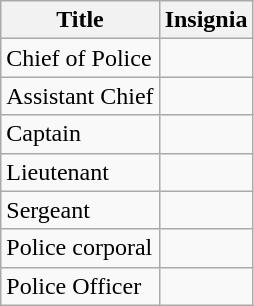<table border="1" cellspacing="0" cellpadding="5" style="border-collapse:collapse;" class="wikitable">
<tr>
<th>Title</th>
<th>Insignia</th>
</tr>
<tr>
<td>Chief of Police</td>
<td></td>
</tr>
<tr>
<td>Assistant Chief</td>
<td></td>
</tr>
<tr>
<td>Captain</td>
<td></td>
</tr>
<tr>
<td>Lieutenant</td>
<td></td>
</tr>
<tr>
<td>Sergeant</td>
<td></td>
</tr>
<tr>
<td>Police corporal</td>
<td></td>
</tr>
<tr>
<td>Police Officer</td>
<td></td>
</tr>
</table>
